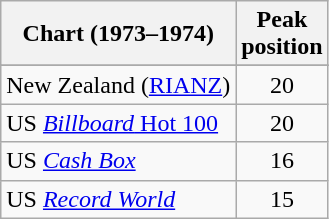<table class="wikitable sortable">
<tr>
<th>Chart (1973–1974)</th>
<th>Peak<br>position</th>
</tr>
<tr>
</tr>
<tr>
<td>New Zealand (<a href='#'>RIANZ</a>)</td>
<td align="center">20</td>
</tr>
<tr>
<td>US <a href='#'><em>Billboard</em> Hot 100</a></td>
<td align="center">20</td>
</tr>
<tr>
<td>US <em><a href='#'>Cash Box</a></em></td>
<td align="center">16</td>
</tr>
<tr>
<td>US <em><a href='#'>Record World</a></em></td>
<td align="center">15</td>
</tr>
</table>
